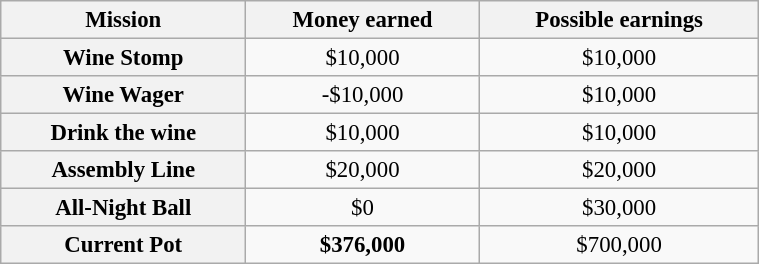<table class="wikitable plainrowheaders floatright" style="font-size: 95%; margin: 10px; text-align: center;" align="right" width="40%">
<tr>
<th scope="col">Mission</th>
<th scope="col">Money earned</th>
<th scope="col">Possible earnings</th>
</tr>
<tr>
<th scope="row">Wine Stomp</th>
<td>$10,000</td>
<td>$10,000</td>
</tr>
<tr>
<th scope="row">Wine Wager</th>
<td><span>-$10,000</span></td>
<td>$10,000</td>
</tr>
<tr>
<th scope="row">Drink the wine</th>
<td>$10,000</td>
<td>$10,000</td>
</tr>
<tr>
<th scope="row">Assembly Line</th>
<td>$20,000</td>
<td>$20,000</td>
</tr>
<tr>
<th scope="row">All-Night Ball</th>
<td>$0</td>
<td>$30,000</td>
</tr>
<tr>
<th scope="row"><strong><span>Current Pot</span></strong></th>
<td><strong><span>$376,000</span></strong></td>
<td>$700,000</td>
</tr>
</table>
